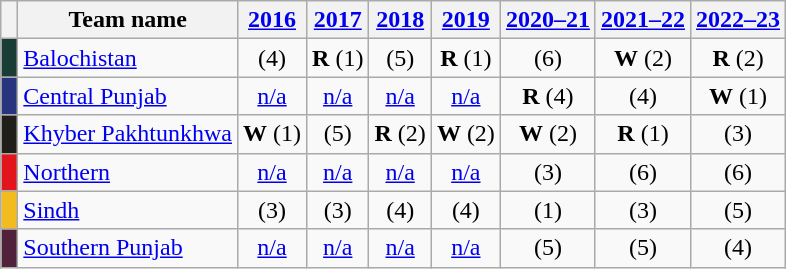<table class="wikitable sortable">
<tr>
<th></th>
<th>Team name<br></th>
<th><a href='#'>2016</a></th>
<th><a href='#'>2017</a></th>
<th><a href='#'>2018</a></th>
<th><a href='#'>2019</a></th>
<th><a href='#'>2020–21</a></th>
<th><a href='#'>2021–22</a></th>
<th><a href='#'>2022–23</a></th>
</tr>
<tr>
<td bgcolor="#193d34"> </td>
<td><a href='#'>Balochistan</a><br><small> </small></td>
<td align=center>(4)</td>
<td align=center><strong>R</strong> (1)</td>
<td align=center>(5)</td>
<td align=center><strong>R</strong> (1)</td>
<td align=center>(6)</td>
<td align=center><strong>W</strong> (2)</td>
<td align=center><strong>R</strong> (2)</td>
</tr>
<tr>
<td bgcolor="#27357c"> </td>
<td><a href='#'>Central Punjab</a><br><small> </small></td>
<td align=center><a href='#'>n/a</a></td>
<td align=center><a href='#'>n/a</a></td>
<td align=center><a href='#'>n/a</a></td>
<td align=center><a href='#'>n/a</a></td>
<td align=center><strong>R</strong> (4)</td>
<td align=center>(4)</td>
<td align=center><strong>W</strong> (1)</td>
</tr>
<tr>
<td bgcolor="#1f1e19"> </td>
<td><a href='#'>Khyber Pakhtunkhwa</a><br><small> </small></td>
<td align=center><strong>W</strong> (1)</td>
<td align=center>(5)</td>
<td align=center><strong>R</strong> (2)</td>
<td align=center><strong>W</strong> (2)</td>
<td align=center><strong>W</strong> (2)</td>
<td align=center><strong>R</strong> (1)</td>
<td align=center>(3)</td>
</tr>
<tr>
<td bgcolor="#e2151c"> </td>
<td><a href='#'>Northern</a><br><small> </small></td>
<td align=center><a href='#'>n/a</a></td>
<td align=center><a href='#'>n/a</a></td>
<td align=center><a href='#'>n/a</a></td>
<td align=center><a href='#'>n/a</a></td>
<td align=center>(3)</td>
<td align=center>(6)</td>
<td align=center>(6)</td>
</tr>
<tr>
<td bgcolor="#f2bb20"> </td>
<td><a href='#'>Sindh</a><br><small></small></td>
<td align=center>(3)</td>
<td align=center>(3)</td>
<td align=center>(4)</td>
<td align=center>(4)</td>
<td align=center>(1)</td>
<td align=center>(3)</td>
<td align=center>(5)</td>
</tr>
<tr>
<td bgcolor="#51213b"> </td>
<td><a href='#'>Southern Punjab</a><br><small> </small></td>
<td align=center><a href='#'>n/a</a></td>
<td align=center><a href='#'>n/a</a></td>
<td align=center><a href='#'>n/a</a></td>
<td align=center><a href='#'>n/a</a></td>
<td align=center>(5)</td>
<td align=center>(5)</td>
<td align=center>(4)</td>
</tr>
</table>
